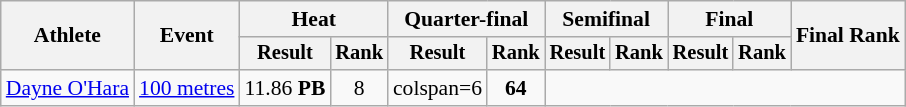<table class="wikitable" style="font-size:90%">
<tr>
<th rowspan="2">Athlete</th>
<th rowspan="2">Event</th>
<th colspan="2">Heat</th>
<th colspan="2">Quarter-final</th>
<th colspan="2">Semifinal</th>
<th colspan="2">Final</th>
<th colspan="2" rowspan="2">Final Rank</th>
</tr>
<tr style="font-size:95%">
<th>Result</th>
<th>Rank</th>
<th>Result</th>
<th>Rank</th>
<th>Result</th>
<th>Rank</th>
<th>Result</th>
<th>Rank</th>
</tr>
<tr align=center>
<td align=left><a href='#'>Dayne O'Hara</a></td>
<td align=left><a href='#'>100 metres</a></td>
<td>11.86 <strong>PB</strong></td>
<td>8</td>
<td>colspan=6 </td>
<td><strong>64</strong></td>
</tr>
</table>
